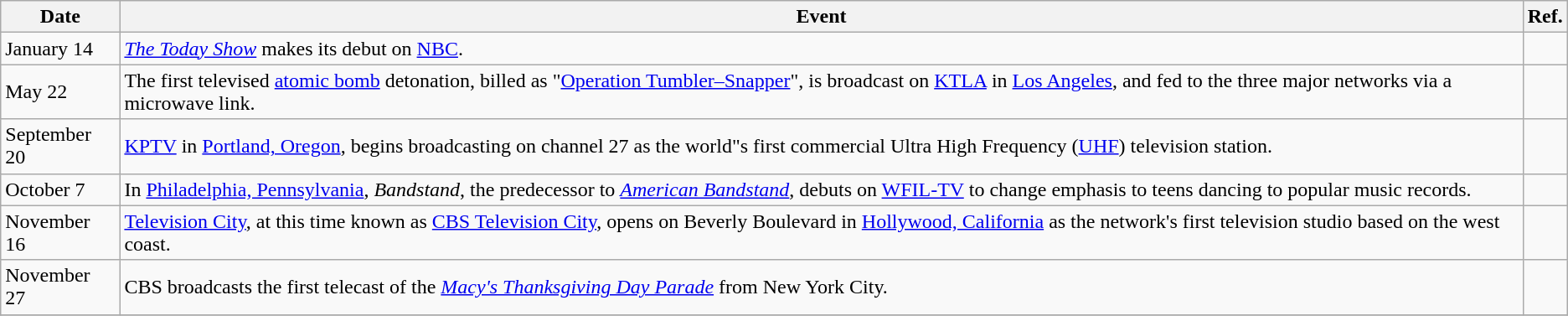<table class="wikitable unsortable">
<tr>
<th>Date</th>
<th>Event</th>
<th>Ref.</th>
</tr>
<tr>
<td>January 14</td>
<td><em><a href='#'>The Today Show</a></em> makes its debut on <a href='#'>NBC</a>.</td>
<td></td>
</tr>
<tr>
<td>May 22</td>
<td>The first televised <a href='#'>atomic bomb</a> detonation, billed as "<a href='#'>Operation Tumbler–Snapper</a>", is broadcast on <a href='#'>KTLA</a> in <a href='#'>Los Angeles</a>, and fed to the three major networks via a  microwave link.</td>
<td></td>
</tr>
<tr>
<td>September 20</td>
<td><a href='#'>KPTV</a> in <a href='#'>Portland, Oregon</a>, begins broadcasting on channel 27 as the world"s first commercial Ultra High Frequency (<a href='#'>UHF</a>) television station.</td>
<td></td>
</tr>
<tr>
<td>October 7</td>
<td>In <a href='#'>Philadelphia, Pennsylvania</a>, <em>Bandstand</em>, the predecessor to <em><a href='#'>American Bandstand</a></em>, debuts on <a href='#'>WFIL-TV</a> to change emphasis to teens dancing to popular music records.</td>
<td></td>
</tr>
<tr>
<td>November 16</td>
<td><a href='#'>Television City</a>, at this time known as <a href='#'>CBS Television City</a>, opens on Beverly Boulevard in <a href='#'>Hollywood, California</a> as the network's first television studio based on the west coast.</td>
<td></td>
</tr>
<tr>
<td>November 27</td>
<td>CBS broadcasts the first telecast of the <em><a href='#'>Macy's Thanksgiving Day Parade</a></em> from New York City.</td>
<td></td>
</tr>
<tr>
</tr>
</table>
